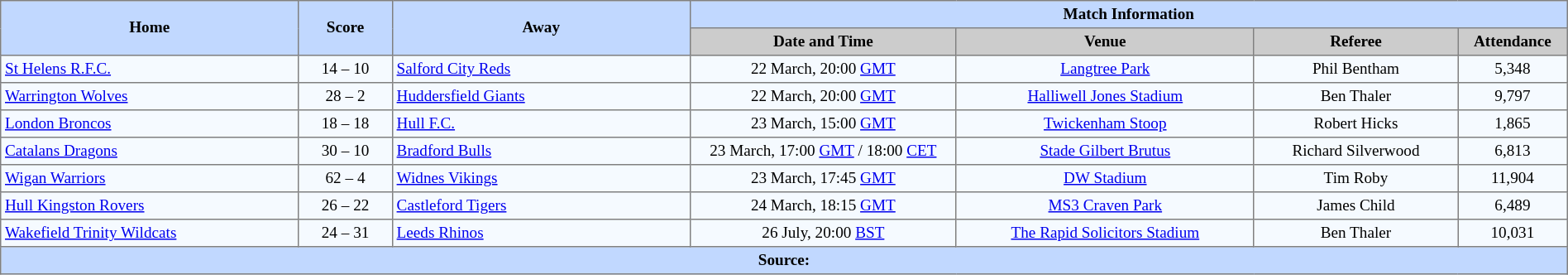<table border=1 style="border-collapse:collapse; font-size:80%; text-align:center;" cellpadding=3 cellspacing=0 width=100%>
<tr bgcolor=#C1D8FF>
<th rowspan=2 width=19%>Home</th>
<th rowspan=2 width=6%>Score</th>
<th rowspan=2 width=19%>Away</th>
<th colspan=6>Match Information</th>
</tr>
<tr bgcolor=#CCCCCC>
<th width=17%>Date and Time</th>
<th width=19%>Venue</th>
<th width=13%>Referee</th>
<th width=7%>Attendance</th>
</tr>
<tr bgcolor=#F5FAFF>
<td align=left> <a href='#'>St Helens R.F.C.</a></td>
<td>14 – 10</td>
<td align=left> <a href='#'>Salford City Reds</a></td>
<td>22 March, 20:00 <a href='#'>GMT</a></td>
<td><a href='#'>Langtree Park</a></td>
<td>Phil Bentham</td>
<td>5,348</td>
</tr>
<tr bgcolor=#F5FAFF>
<td align=left> <a href='#'>Warrington Wolves</a></td>
<td>28 – 2</td>
<td align=left> <a href='#'>Huddersfield Giants</a></td>
<td>22 March, 20:00 <a href='#'>GMT</a></td>
<td><a href='#'>Halliwell Jones Stadium</a></td>
<td>Ben Thaler</td>
<td>9,797</td>
</tr>
<tr bgcolor=#F5FAFF>
<td align=left> <a href='#'>London Broncos</a></td>
<td>18 – 18</td>
<td align=left> <a href='#'>Hull F.C.</a></td>
<td>23 March, 15:00 <a href='#'>GMT</a></td>
<td><a href='#'>Twickenham Stoop</a></td>
<td>Robert Hicks</td>
<td>1,865</td>
</tr>
<tr bgcolor=#F5FAFF>
<td align=left> <a href='#'>Catalans Dragons</a></td>
<td>30 – 10</td>
<td align=left> <a href='#'>Bradford Bulls</a></td>
<td>23 March, 17:00 <a href='#'>GMT</a> / 18:00 <a href='#'>CET</a></td>
<td><a href='#'>Stade Gilbert Brutus</a></td>
<td>Richard Silverwood</td>
<td>6,813</td>
</tr>
<tr bgcolor=#F5FAFF>
<td align=left> <a href='#'>Wigan Warriors</a></td>
<td>62 – 4</td>
<td align=left> <a href='#'>Widnes Vikings</a></td>
<td>23 March, 17:45 <a href='#'>GMT</a></td>
<td><a href='#'>DW Stadium</a></td>
<td>Tim Roby</td>
<td>11,904</td>
</tr>
<tr bgcolor=#F5FAFF>
<td align=left> <a href='#'>Hull Kingston Rovers</a></td>
<td>26 – 22</td>
<td align=left> <a href='#'>Castleford Tigers</a></td>
<td>24 March, 18:15 <a href='#'>GMT</a></td>
<td><a href='#'>MS3 Craven Park</a></td>
<td>James Child</td>
<td>6,489</td>
</tr>
<tr bgcolor=#F5FAFF>
<td align=left> <a href='#'>Wakefield Trinity Wildcats</a></td>
<td>24 – 31</td>
<td align=left> <a href='#'>Leeds Rhinos</a></td>
<td>26 July, 20:00 <a href='#'>BST</a> </td>
<td><a href='#'>The Rapid Solicitors Stadium</a></td>
<td>Ben Thaler</td>
<td>10,031</td>
</tr>
<tr bgcolor=#C1D8FF>
<th colspan=12>Source:</th>
</tr>
</table>
